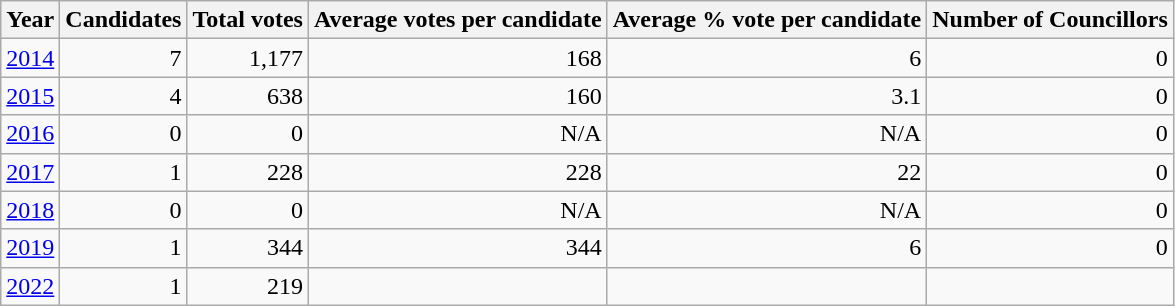<table class="wikitable sortable"  style="text-align: right">
<tr>
<th>Year</th>
<th>Candidates</th>
<th>Total votes</th>
<th>Average votes per candidate</th>
<th>Average % vote per candidate</th>
<th>Number of Councillors</th>
</tr>
<tr>
<td><a href='#'>2014</a></td>
<td>7</td>
<td>1,177</td>
<td>168</td>
<td>6</td>
<td>0</td>
</tr>
<tr>
<td><a href='#'>2015</a></td>
<td>4</td>
<td>638</td>
<td>160</td>
<td>3.1</td>
<td>0</td>
</tr>
<tr>
<td><a href='#'>2016</a></td>
<td>0</td>
<td>0</td>
<td>N/A</td>
<td>N/A</td>
<td>0</td>
</tr>
<tr>
<td><a href='#'>2017</a></td>
<td>1</td>
<td>228</td>
<td>228</td>
<td>22</td>
<td>0</td>
</tr>
<tr>
<td><a href='#'>2018</a></td>
<td>0</td>
<td>0</td>
<td>N/A</td>
<td>N/A</td>
<td>0</td>
</tr>
<tr>
<td><a href='#'>2019</a></td>
<td>1</td>
<td>344</td>
<td>344</td>
<td>6</td>
<td>0</td>
</tr>
<tr>
<td><a href='#'>2022</a></td>
<td>1</td>
<td>219</td>
<td></td>
<td></td>
<td></td>
</tr>
</table>
